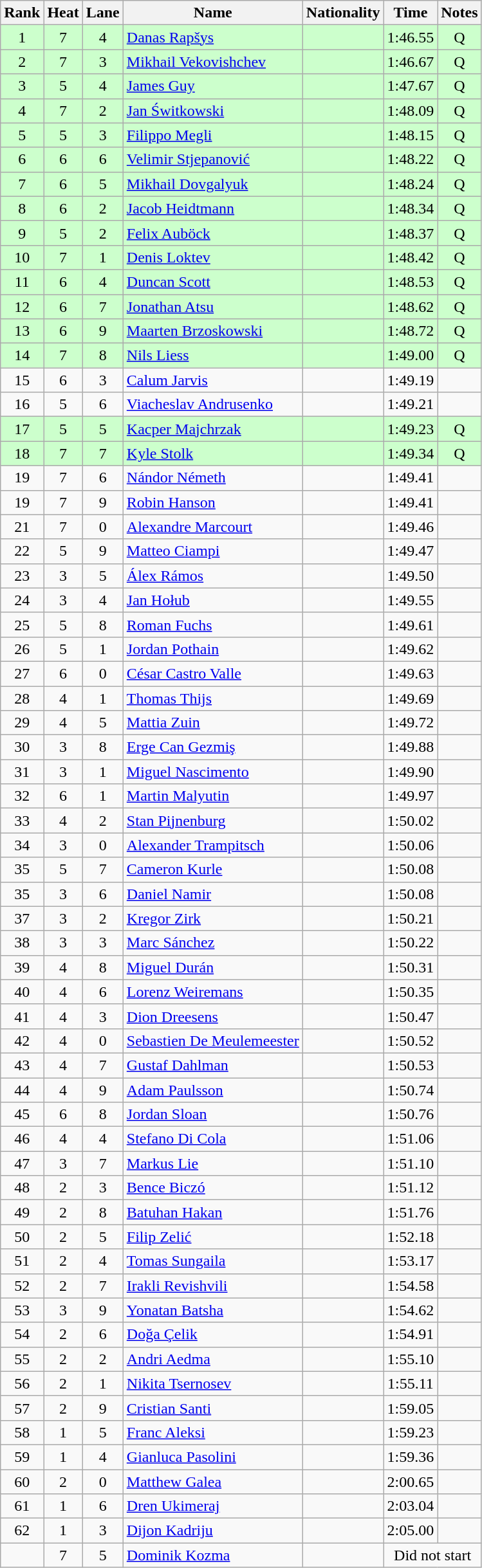<table class="wikitable sortable" style="text-align:center">
<tr>
<th>Rank</th>
<th>Heat</th>
<th>Lane</th>
<th>Name</th>
<th>Nationality</th>
<th>Time</th>
<th>Notes</th>
</tr>
<tr bgcolor=ccffcc>
<td>1</td>
<td>7</td>
<td>4</td>
<td align=left><a href='#'>Danas Rapšys</a></td>
<td align=left></td>
<td>1:46.55</td>
<td>Q</td>
</tr>
<tr bgcolor=ccffcc>
<td>2</td>
<td>7</td>
<td>3</td>
<td align=left><a href='#'>Mikhail Vekovishchev</a></td>
<td align=left></td>
<td>1:46.67</td>
<td>Q</td>
</tr>
<tr bgcolor=ccffcc>
<td>3</td>
<td>5</td>
<td>4</td>
<td align=left><a href='#'>James Guy</a></td>
<td align=left></td>
<td>1:47.67</td>
<td>Q</td>
</tr>
<tr bgcolor=ccffcc>
<td>4</td>
<td>7</td>
<td>2</td>
<td align=left><a href='#'>Jan Świtkowski</a></td>
<td align=left></td>
<td>1:48.09</td>
<td>Q</td>
</tr>
<tr bgcolor=ccffcc>
<td>5</td>
<td>5</td>
<td>3</td>
<td align=left><a href='#'>Filippo Megli</a></td>
<td align=left></td>
<td>1:48.15</td>
<td>Q</td>
</tr>
<tr bgcolor=ccffcc>
<td>6</td>
<td>6</td>
<td>6</td>
<td align=left><a href='#'>Velimir Stjepanović</a></td>
<td align=left></td>
<td>1:48.22</td>
<td>Q</td>
</tr>
<tr bgcolor=ccffcc>
<td>7</td>
<td>6</td>
<td>5</td>
<td align=left><a href='#'>Mikhail Dovgalyuk</a></td>
<td align=left></td>
<td>1:48.24</td>
<td>Q</td>
</tr>
<tr bgcolor=ccffcc>
<td>8</td>
<td>6</td>
<td>2</td>
<td align=left><a href='#'>Jacob Heidtmann</a></td>
<td align=left></td>
<td>1:48.34</td>
<td>Q</td>
</tr>
<tr bgcolor=ccffcc>
<td>9</td>
<td>5</td>
<td>2</td>
<td align=left><a href='#'>Felix Auböck</a></td>
<td align=left></td>
<td>1:48.37</td>
<td>Q</td>
</tr>
<tr bgcolor=ccffcc>
<td>10</td>
<td>7</td>
<td>1</td>
<td align=left><a href='#'>Denis Loktev</a></td>
<td align=left></td>
<td>1:48.42</td>
<td>Q</td>
</tr>
<tr bgcolor=ccffcc>
<td>11</td>
<td>6</td>
<td>4</td>
<td align=left><a href='#'>Duncan Scott</a></td>
<td align=left></td>
<td>1:48.53</td>
<td>Q</td>
</tr>
<tr bgcolor=ccffcc>
<td>12</td>
<td>6</td>
<td>7</td>
<td align=left><a href='#'>Jonathan Atsu</a></td>
<td align=left></td>
<td>1:48.62</td>
<td>Q</td>
</tr>
<tr bgcolor=ccffcc>
<td>13</td>
<td>6</td>
<td>9</td>
<td align=left><a href='#'>Maarten Brzoskowski</a></td>
<td align=left></td>
<td>1:48.72</td>
<td>Q</td>
</tr>
<tr bgcolor=ccffcc>
<td>14</td>
<td>7</td>
<td>8</td>
<td align=left><a href='#'>Nils Liess</a></td>
<td align=left></td>
<td>1:49.00</td>
<td>Q</td>
</tr>
<tr>
<td>15</td>
<td>6</td>
<td>3</td>
<td align=left><a href='#'>Calum Jarvis</a></td>
<td align=left></td>
<td>1:49.19</td>
<td></td>
</tr>
<tr>
<td>16</td>
<td>5</td>
<td>6</td>
<td align=left><a href='#'>Viacheslav Andrusenko</a></td>
<td align=left></td>
<td>1:49.21</td>
<td></td>
</tr>
<tr bgcolor=ccffcc>
<td>17</td>
<td>5</td>
<td>5</td>
<td align=left><a href='#'>Kacper Majchrzak</a></td>
<td align=left></td>
<td>1:49.23</td>
<td>Q</td>
</tr>
<tr bgcolor=ccffcc>
<td>18</td>
<td>7</td>
<td>7</td>
<td align=left><a href='#'>Kyle Stolk</a></td>
<td align=left></td>
<td>1:49.34</td>
<td>Q</td>
</tr>
<tr>
<td>19</td>
<td>7</td>
<td>6</td>
<td align=left><a href='#'>Nándor Németh</a></td>
<td align=left></td>
<td>1:49.41</td>
<td></td>
</tr>
<tr>
<td>19</td>
<td>7</td>
<td>9</td>
<td align=left><a href='#'>Robin Hanson</a></td>
<td align=left></td>
<td>1:49.41</td>
<td></td>
</tr>
<tr>
<td>21</td>
<td>7</td>
<td>0</td>
<td align=left><a href='#'>Alexandre Marcourt</a></td>
<td align=left></td>
<td>1:49.46</td>
<td></td>
</tr>
<tr>
<td>22</td>
<td>5</td>
<td>9</td>
<td align=left><a href='#'>Matteo Ciampi</a></td>
<td align=left></td>
<td>1:49.47</td>
<td></td>
</tr>
<tr>
<td>23</td>
<td>3</td>
<td>5</td>
<td align=left><a href='#'>Álex Rámos</a></td>
<td align=left></td>
<td>1:49.50</td>
<td></td>
</tr>
<tr>
<td>24</td>
<td>3</td>
<td>4</td>
<td align=left><a href='#'>Jan Hołub</a></td>
<td align=left></td>
<td>1:49.55</td>
<td></td>
</tr>
<tr>
<td>25</td>
<td>5</td>
<td>8</td>
<td align=left><a href='#'>Roman Fuchs</a></td>
<td align=left></td>
<td>1:49.61</td>
<td></td>
</tr>
<tr>
<td>26</td>
<td>5</td>
<td>1</td>
<td align=left><a href='#'>Jordan Pothain</a></td>
<td align=left></td>
<td>1:49.62</td>
<td></td>
</tr>
<tr>
<td>27</td>
<td>6</td>
<td>0</td>
<td align=left><a href='#'>César Castro Valle</a></td>
<td align=left></td>
<td>1:49.63</td>
<td></td>
</tr>
<tr>
<td>28</td>
<td>4</td>
<td>1</td>
<td align=left><a href='#'>Thomas Thijs</a></td>
<td align=left></td>
<td>1:49.69</td>
<td></td>
</tr>
<tr>
<td>29</td>
<td>4</td>
<td>5</td>
<td align=left><a href='#'>Mattia Zuin</a></td>
<td align=left></td>
<td>1:49.72</td>
<td></td>
</tr>
<tr>
<td>30</td>
<td>3</td>
<td>8</td>
<td align=left><a href='#'>Erge Can Gezmiş</a></td>
<td align=left></td>
<td>1:49.88</td>
<td></td>
</tr>
<tr>
<td>31</td>
<td>3</td>
<td>1</td>
<td align=left><a href='#'>Miguel Nascimento</a></td>
<td align=left></td>
<td>1:49.90</td>
<td></td>
</tr>
<tr>
<td>32</td>
<td>6</td>
<td>1</td>
<td align=left><a href='#'>Martin Malyutin</a></td>
<td align=left></td>
<td>1:49.97</td>
<td></td>
</tr>
<tr>
<td>33</td>
<td>4</td>
<td>2</td>
<td align=left><a href='#'>Stan Pijnenburg</a></td>
<td align=left></td>
<td>1:50.02</td>
<td></td>
</tr>
<tr>
<td>34</td>
<td>3</td>
<td>0</td>
<td align=left><a href='#'>Alexander Trampitsch</a></td>
<td align=left></td>
<td>1:50.06</td>
<td></td>
</tr>
<tr>
<td>35</td>
<td>5</td>
<td>7</td>
<td align=left><a href='#'>Cameron Kurle</a></td>
<td align=left></td>
<td>1:50.08</td>
<td></td>
</tr>
<tr>
<td>35</td>
<td>3</td>
<td>6</td>
<td align=left><a href='#'>Daniel Namir</a></td>
<td align=left></td>
<td>1:50.08</td>
<td></td>
</tr>
<tr>
<td>37</td>
<td>3</td>
<td>2</td>
<td align=left><a href='#'>Kregor Zirk</a></td>
<td align=left></td>
<td>1:50.21</td>
<td></td>
</tr>
<tr>
<td>38</td>
<td>3</td>
<td>3</td>
<td align=left><a href='#'>Marc Sánchez</a></td>
<td align=left></td>
<td>1:50.22</td>
<td></td>
</tr>
<tr>
<td>39</td>
<td>4</td>
<td>8</td>
<td align=left><a href='#'>Miguel Durán</a></td>
<td align=left></td>
<td>1:50.31</td>
<td></td>
</tr>
<tr>
<td>40</td>
<td>4</td>
<td>6</td>
<td align=left><a href='#'>Lorenz Weiremans</a></td>
<td align=left></td>
<td>1:50.35</td>
<td></td>
</tr>
<tr>
<td>41</td>
<td>4</td>
<td>3</td>
<td align=left><a href='#'>Dion Dreesens</a></td>
<td align=left></td>
<td>1:50.47</td>
<td></td>
</tr>
<tr>
<td>42</td>
<td>4</td>
<td>0</td>
<td align=left><a href='#'>Sebastien De Meulemeester</a></td>
<td align=left></td>
<td>1:50.52</td>
<td></td>
</tr>
<tr>
<td>43</td>
<td>4</td>
<td>7</td>
<td align=left><a href='#'>Gustaf Dahlman</a></td>
<td align=left></td>
<td>1:50.53</td>
<td></td>
</tr>
<tr>
<td>44</td>
<td>4</td>
<td>9</td>
<td align=left><a href='#'>Adam Paulsson</a></td>
<td align=left></td>
<td>1:50.74</td>
<td></td>
</tr>
<tr>
<td>45</td>
<td>6</td>
<td>8</td>
<td align=left><a href='#'>Jordan Sloan</a></td>
<td align=left></td>
<td>1:50.76</td>
<td></td>
</tr>
<tr>
<td>46</td>
<td>4</td>
<td>4</td>
<td align=left><a href='#'>Stefano Di Cola</a></td>
<td align=left></td>
<td>1:51.06</td>
<td></td>
</tr>
<tr>
<td>47</td>
<td>3</td>
<td>7</td>
<td align=left><a href='#'>Markus Lie</a></td>
<td align=left></td>
<td>1:51.10</td>
<td></td>
</tr>
<tr>
<td>48</td>
<td>2</td>
<td>3</td>
<td align=left><a href='#'>Bence Biczó</a></td>
<td align=left></td>
<td>1:51.12</td>
<td></td>
</tr>
<tr>
<td>49</td>
<td>2</td>
<td>8</td>
<td align=left><a href='#'>Batuhan Hakan</a></td>
<td align=left></td>
<td>1:51.76</td>
<td></td>
</tr>
<tr>
<td>50</td>
<td>2</td>
<td>5</td>
<td align=left><a href='#'>Filip Zelić</a></td>
<td align=left></td>
<td>1:52.18</td>
<td></td>
</tr>
<tr>
<td>51</td>
<td>2</td>
<td>4</td>
<td align=left><a href='#'>Tomas Sungaila</a></td>
<td align=left></td>
<td>1:53.17</td>
<td></td>
</tr>
<tr>
<td>52</td>
<td>2</td>
<td>7</td>
<td align=left><a href='#'>Irakli Revishvili</a></td>
<td align=left></td>
<td>1:54.58</td>
<td></td>
</tr>
<tr>
<td>53</td>
<td>3</td>
<td>9</td>
<td align=left><a href='#'>Yonatan Batsha</a></td>
<td align=left></td>
<td>1:54.62</td>
<td></td>
</tr>
<tr>
<td>54</td>
<td>2</td>
<td>6</td>
<td align=left><a href='#'>Doğa Çelik</a></td>
<td align=left></td>
<td>1:54.91</td>
<td></td>
</tr>
<tr>
<td>55</td>
<td>2</td>
<td>2</td>
<td align=left><a href='#'>Andri Aedma</a></td>
<td align=left></td>
<td>1:55.10</td>
<td></td>
</tr>
<tr>
<td>56</td>
<td>2</td>
<td>1</td>
<td align=left><a href='#'>Nikita Tsernosev</a></td>
<td align=left></td>
<td>1:55.11</td>
<td></td>
</tr>
<tr>
<td>57</td>
<td>2</td>
<td>9</td>
<td align=left><a href='#'>Cristian Santi</a></td>
<td align=left></td>
<td>1:59.05</td>
<td></td>
</tr>
<tr>
<td>58</td>
<td>1</td>
<td>5</td>
<td align=left><a href='#'>Franc Aleksi</a></td>
<td align=left></td>
<td>1:59.23</td>
<td></td>
</tr>
<tr>
<td>59</td>
<td>1</td>
<td>4</td>
<td align=left><a href='#'>Gianluca Pasolini</a></td>
<td align=left></td>
<td>1:59.36</td>
<td></td>
</tr>
<tr>
<td>60</td>
<td>2</td>
<td>0</td>
<td align=left><a href='#'>Matthew Galea</a></td>
<td align=left></td>
<td>2:00.65</td>
<td></td>
</tr>
<tr>
<td>61</td>
<td>1</td>
<td>6</td>
<td align=left><a href='#'>Dren Ukimeraj</a></td>
<td align=left></td>
<td>2:03.04</td>
<td></td>
</tr>
<tr>
<td>62</td>
<td>1</td>
<td>3</td>
<td align=left><a href='#'>Dijon Kadriju</a></td>
<td align=left></td>
<td>2:05.00</td>
<td></td>
</tr>
<tr>
<td></td>
<td>7</td>
<td>5</td>
<td align=left><a href='#'>Dominik Kozma</a></td>
<td align=left></td>
<td colspan="2">Did not start</td>
</tr>
</table>
